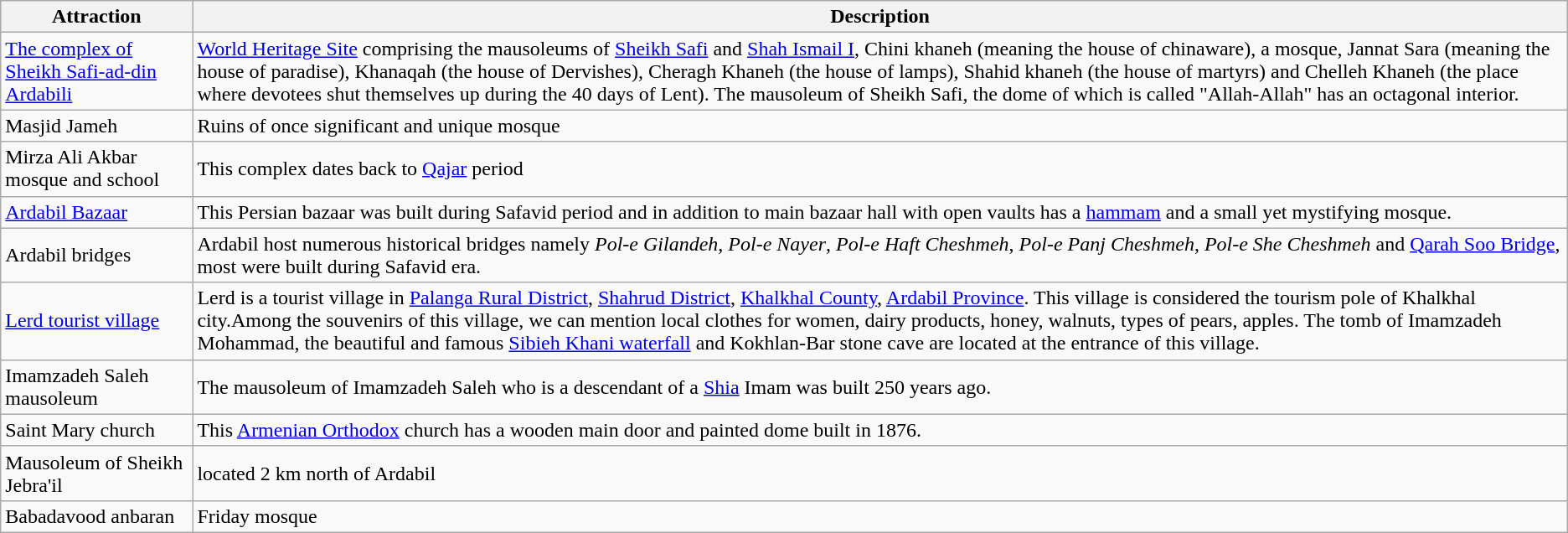<table class="wikitable">
<tr>
<th>Attraction</th>
<th>Description</th>
</tr>
<tr>
<td><a href='#'>The complex of Sheikh Safi-ad-din Ardabili</a></td>
<td><a href='#'>World Heritage Site</a> comprising the mausoleums of <a href='#'>Sheikh Safi</a> and <a href='#'>Shah Ismail I</a>, Chini khaneh (meaning the house of chinaware), a mosque, Jannat Sara (meaning the house of paradise), Khanaqah (the house of Dervishes), Cheragh Khaneh (the house of lamps), Shahid khaneh (the house of martyrs) and Chelleh Khaneh (the place where devotees shut themselves up during the 40 days of Lent). The mausoleum of Sheikh Safi, the dome of which is called "Allah-Allah" has an octagonal interior.</td>
</tr>
<tr>
<td>Masjid Jameh</td>
<td>Ruins of once significant and unique mosque</td>
</tr>
<tr>
<td>Mirza Ali Akbar mosque and school</td>
<td>This complex dates back to <a href='#'>Qajar</a> period</td>
</tr>
<tr>
<td><a href='#'>Ardabil Bazaar</a></td>
<td>This Persian bazaar was built during Safavid period and in addition to main bazaar hall with open vaults has a <a href='#'>hammam</a> and a small yet mystifying mosque.</td>
</tr>
<tr>
<td>Ardabil bridges</td>
<td>Ardabil host numerous historical bridges namely <em>Pol-e Gilandeh</em>, <em>Pol-e Nayer</em>, <em>Pol-e Haft Cheshmeh</em>, <em>Pol-e Panj Cheshmeh</em>, <em>Pol-e She Cheshmeh</em> and <a href='#'>Qarah Soo Bridge</a>, most were built during Safavid era.</td>
</tr>
<tr>
<td><a href='#'>Lerd tourist village</a></td>
<td>Lerd is a tourist village in <a href='#'>Palanga Rural District</a>, <a href='#'>Shahrud District</a>, <a href='#'>Khalkhal County</a>, <a href='#'>Ardabil Province</a>. This village is considered the tourism pole of Khalkhal city.Among the souvenirs of this village, we can mention local clothes for women, dairy products, honey, walnuts, types of pears, apples. The tomb of Imamzadeh Mohammad, the beautiful and famous <a href='#'>Sibieh Khani waterfall</a> and Kokhlan-Bar stone cave are located at the entrance of this village.</td>
</tr>
<tr>
<td>Imamzadeh Saleh mausoleum</td>
<td>The mausoleum of Imamzadeh Saleh who is a descendant of a <a href='#'>Shia</a> Imam was built 250 years ago.</td>
</tr>
<tr>
<td>Saint Mary church</td>
<td>This <a href='#'>Armenian Orthodox</a> church has a wooden main door and painted dome built in 1876.</td>
</tr>
<tr>
<td>Mausoleum of Sheikh Jebra'il</td>
<td>located 2 km north of Ardabil</td>
</tr>
<tr>
<td>Babadavood anbaran</td>
<td>Friday mosque</td>
</tr>
</table>
